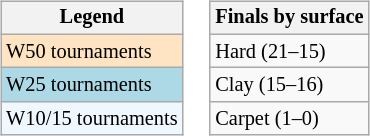<table>
<tr valign=top>
<td><br><table class=wikitable style="font-size:85%">
<tr>
<th>Legend</th>
</tr>
<tr style="background:#ffe4c4;">
<td>W50 tournaments</td>
</tr>
<tr style="background:lightblue;">
<td>W25 tournaments</td>
</tr>
<tr style="background:#f0f8ff;">
<td>W10/15 tournaments</td>
</tr>
</table>
</td>
<td><br><table class=wikitable style="font-size:85%">
<tr>
<th>Finals by surface</th>
</tr>
<tr>
<td>Hard (21–15)</td>
</tr>
<tr>
<td>Clay (15–16)</td>
</tr>
<tr>
<td>Carpet (1–0)</td>
</tr>
</table>
</td>
</tr>
</table>
